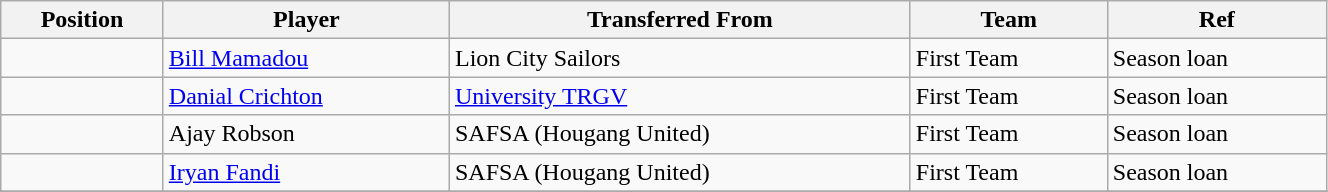<table class="wikitable sortable" style="width:70%; text-align:center; font-size:100%; text-align:left;">
<tr>
<th>Position</th>
<th>Player</th>
<th>Transferred From</th>
<th>Team</th>
<th>Ref</th>
</tr>
<tr>
<td></td>
<td> <a href='#'>Bill Mamadou</a></td>
<td> Lion City Sailors</td>
<td>First Team</td>
<td>Season loan </td>
</tr>
<tr>
<td></td>
<td> <a href='#'>Danial Crichton</a></td>
<td> <a href='#'>University TRGV</a></td>
<td>First Team</td>
<td>Season loan</td>
</tr>
<tr>
<td></td>
<td> Ajay Robson</td>
<td> SAFSA (Hougang United)</td>
<td>First Team</td>
<td>Season loan</td>
</tr>
<tr>
<td></td>
<td> <a href='#'>Iryan Fandi</a></td>
<td> SAFSA (Hougang United)</td>
<td>First Team</td>
<td>Season loan</td>
</tr>
<tr>
</tr>
</table>
